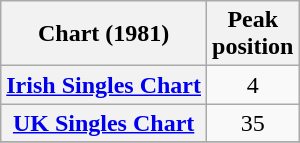<table class="wikitable sortable plainrowheaders" style="text-align:center;">
<tr>
<th align="left">Chart (1981)</th>
<th align="left">Peak<br>position</th>
</tr>
<tr>
<th scope="row"><a href='#'>Irish Singles Chart</a></th>
<td>4</td>
</tr>
<tr>
<th scope="row"><a href='#'>UK Singles Chart</a></th>
<td>35</td>
</tr>
<tr>
</tr>
</table>
